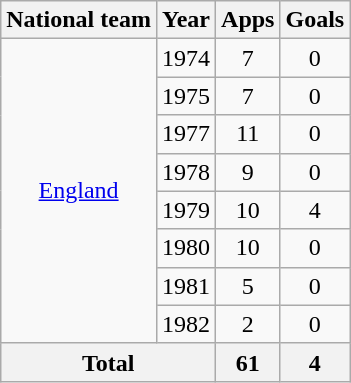<table class="wikitable" style="text-align:center">
<tr>
<th>National team</th>
<th>Year</th>
<th>Apps</th>
<th>Goals</th>
</tr>
<tr>
<td rowspan="8"><a href='#'>England</a></td>
<td>1974</td>
<td>7</td>
<td>0</td>
</tr>
<tr>
<td>1975</td>
<td>7</td>
<td>0</td>
</tr>
<tr>
<td>1977</td>
<td>11</td>
<td>0</td>
</tr>
<tr>
<td>1978</td>
<td>9</td>
<td>0</td>
</tr>
<tr>
<td>1979</td>
<td>10</td>
<td>4</td>
</tr>
<tr>
<td>1980</td>
<td>10</td>
<td>0</td>
</tr>
<tr>
<td>1981</td>
<td>5</td>
<td>0</td>
</tr>
<tr>
<td>1982</td>
<td>2</td>
<td>0</td>
</tr>
<tr>
<th colspan="2">Total</th>
<th>61</th>
<th>4</th>
</tr>
</table>
